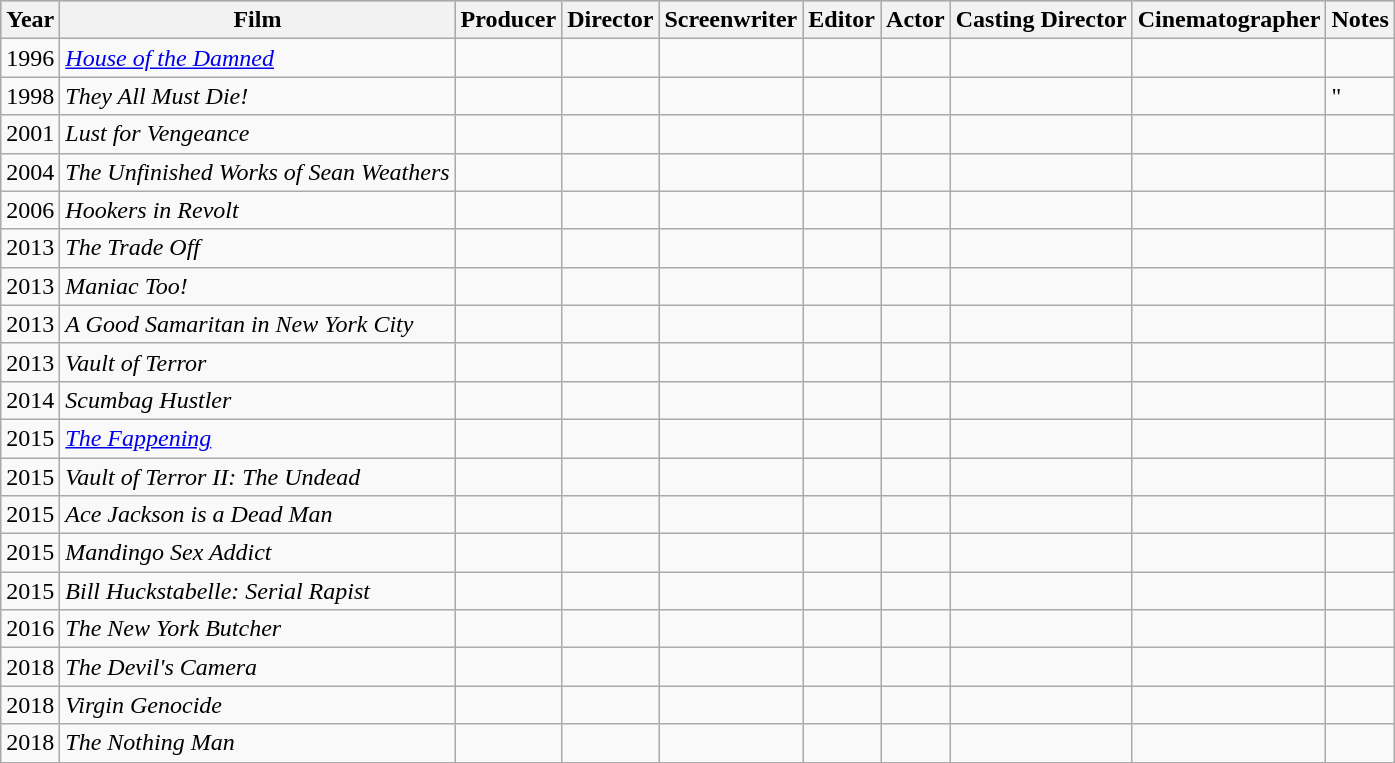<table class="wikitable sortable">
<tr style="background:#b0c4de; text-align:center;">
<th rowspan="2">Year</th>
<th rowspan="2">Film</th>
<th rowspan="2">Producer</th>
<th rowspan="2">Director</th>
<th rowspan="2">Screenwriter</th>
<th rowspan="2">Editor</th>
<th rowspan="2">Actor</th>
<th rowspan="2">Casting Director</th>
<th rowspan="2">Cinematographer</th>
<th rowspan="2">Notes</th>
</tr>
<tr>
</tr>
<tr>
<td>1996</td>
<td><em><a href='#'>House of the Damned</a></em></td>
<td></td>
<td></td>
<td></td>
<td></td>
<td></td>
<td></td>
<td></td>
<td></td>
</tr>
<tr>
<td>1998</td>
<td><em>They All Must Die!</em></td>
<td></td>
<td></td>
<td></td>
<td></td>
<td></td>
<td></td>
<td></td>
<td>"</td>
</tr>
<tr>
<td>2001</td>
<td><em>Lust for Vengeance</em></td>
<td></td>
<td></td>
<td></td>
<td></td>
<td></td>
<td></td>
<td></td>
<td></td>
</tr>
<tr>
<td>2004</td>
<td><em>The Unfinished Works of Sean Weathers</em></td>
<td></td>
<td></td>
<td></td>
<td></td>
<td></td>
<td></td>
<td></td>
<td></td>
</tr>
<tr>
<td>2006</td>
<td><em>Hookers in Revolt</em></td>
<td></td>
<td></td>
<td></td>
<td></td>
<td></td>
<td></td>
<td></td>
<td></td>
</tr>
<tr>
<td>2013</td>
<td><em>The Trade Off</em></td>
<td></td>
<td></td>
<td></td>
<td></td>
<td></td>
<td></td>
<td></td>
<td></td>
</tr>
<tr>
<td>2013</td>
<td><em>Maniac Too!</em></td>
<td></td>
<td></td>
<td></td>
<td></td>
<td></td>
<td></td>
<td></td>
<td></td>
</tr>
<tr>
<td>2013</td>
<td><em>A Good Samaritan in New York City</em></td>
<td></td>
<td></td>
<td></td>
<td></td>
<td></td>
<td></td>
<td></td>
<td></td>
</tr>
<tr>
<td>2013</td>
<td><em>Vault of Terror</em></td>
<td></td>
<td></td>
<td></td>
<td></td>
<td></td>
<td></td>
<td></td>
<td></td>
</tr>
<tr>
<td>2014</td>
<td><em>Scumbag Hustler</em></td>
<td></td>
<td></td>
<td></td>
<td></td>
<td></td>
<td></td>
<td></td>
<td></td>
</tr>
<tr>
<td>2015</td>
<td><em><a href='#'>The Fappening</a></em></td>
<td></td>
<td></td>
<td></td>
<td></td>
<td></td>
<td></td>
<td></td>
<td></td>
</tr>
<tr>
<td>2015</td>
<td><em>Vault of Terror II: The Undead</em></td>
<td></td>
<td></td>
<td></td>
<td></td>
<td></td>
<td></td>
<td></td>
<td></td>
</tr>
<tr>
<td>2015</td>
<td><em>Ace Jackson is a Dead Man</em></td>
<td></td>
<td></td>
<td></td>
<td></td>
<td></td>
<td></td>
<td></td>
<td></td>
</tr>
<tr>
<td>2015</td>
<td><em>Mandingo Sex Addict</em></td>
<td></td>
<td></td>
<td></td>
<td></td>
<td></td>
<td></td>
<td></td>
<td></td>
</tr>
<tr>
<td>2015</td>
<td><em>Bill Huckstabelle: Serial Rapist</em></td>
<td></td>
<td></td>
<td></td>
<td></td>
<td></td>
<td></td>
<td></td>
<td></td>
</tr>
<tr>
<td>2016</td>
<td><em>The New York Butcher</em></td>
<td></td>
<td></td>
<td></td>
<td></td>
<td></td>
<td></td>
<td></td>
<td></td>
</tr>
<tr>
<td>2018</td>
<td><em>The Devil's Camera</em></td>
<td></td>
<td></td>
<td></td>
<td></td>
<td></td>
<td></td>
<td></td>
<td></td>
</tr>
<tr>
<td>2018</td>
<td><em>Virgin Genocide</em></td>
<td></td>
<td></td>
<td></td>
<td></td>
<td></td>
<td></td>
<td></td>
<td></td>
</tr>
<tr>
<td>2018</td>
<td><em>The Nothing Man</em></td>
<td></td>
<td></td>
<td></td>
<td></td>
<td></td>
<td></td>
<td></td>
<td></td>
</tr>
<tr>
</tr>
</table>
